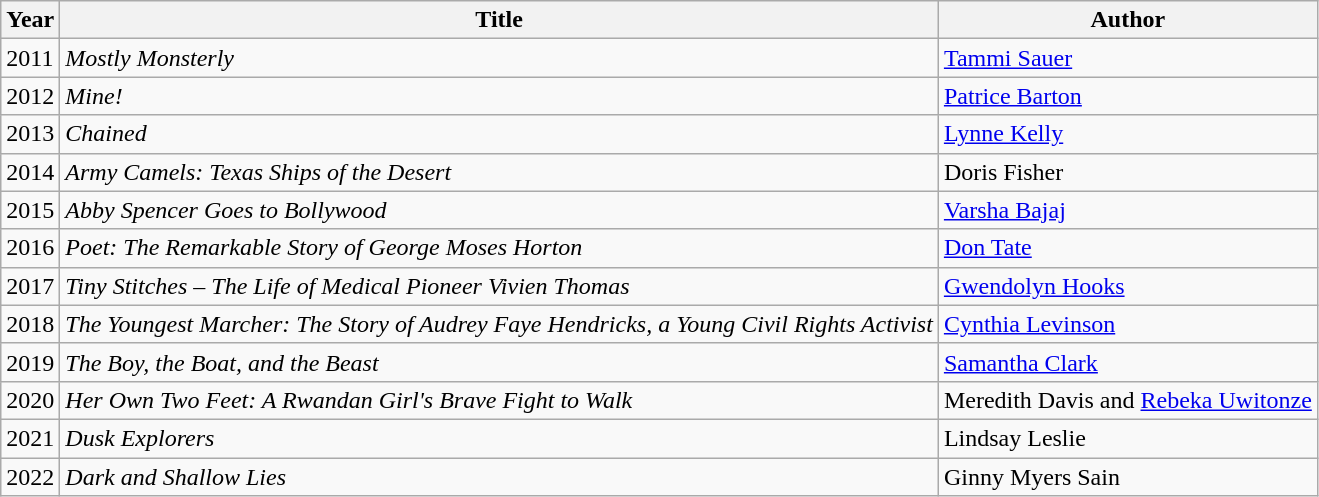<table class="wikitable">
<tr>
<th>Year</th>
<th>Title</th>
<th>Author</th>
</tr>
<tr>
<td>2011</td>
<td><em>Mostly Monsterly</em></td>
<td><a href='#'>Tammi Sauer</a></td>
</tr>
<tr>
<td>2012</td>
<td><em>Mine!</em></td>
<td><a href='#'>Patrice Barton</a></td>
</tr>
<tr>
<td>2013</td>
<td><em>Chained</em></td>
<td><a href='#'>Lynne Kelly</a></td>
</tr>
<tr>
<td>2014</td>
<td><em>Army Camels: Texas Ships of the Desert</em></td>
<td>Doris Fisher</td>
</tr>
<tr>
<td>2015</td>
<td><em>Abby Spencer Goes to Bollywood</em></td>
<td><a href='#'>Varsha Bajaj</a></td>
</tr>
<tr>
<td>2016</td>
<td><em>Poet: The Remarkable Story of George Moses Horton</em></td>
<td><a href='#'>Don Tate</a></td>
</tr>
<tr>
<td>2017</td>
<td><em>Tiny Stitches – The Life of Medical Pioneer Vivien Thomas</em></td>
<td><a href='#'>Gwendolyn Hooks</a></td>
</tr>
<tr>
<td>2018</td>
<td><em>The Youngest Marcher: The Story of Audrey Faye Hendricks, a Young Civil Rights Activist</em></td>
<td><a href='#'>Cynthia Levinson</a></td>
</tr>
<tr>
<td>2019</td>
<td><em>The Boy, the Boat, and the Beast</em></td>
<td><a href='#'>Samantha Clark</a></td>
</tr>
<tr>
<td>2020</td>
<td><em>Her Own Two Feet: A Rwandan Girl's Brave Fight to Walk</em></td>
<td>Meredith Davis and <a href='#'>Rebeka Uwitonze</a></td>
</tr>
<tr>
<td>2021</td>
<td><em>Dusk Explorers</em></td>
<td>Lindsay Leslie</td>
</tr>
<tr>
<td>2022</td>
<td><em>Dark and Shallow Lies</em></td>
<td>Ginny Myers Sain</td>
</tr>
</table>
